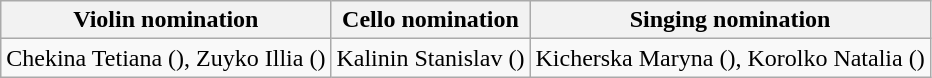<table class="wikitable">
<tr>
<th>Violin nomination</th>
<th>Cello nomination</th>
<th>Singing nomination</th>
</tr>
<tr>
<td>Chekina Tetiana (), Zuyko Illia ()</td>
<td>Kalinin Stanislav ()</td>
<td>Kicherska Maryna (), Korolko Natalia ()</td>
</tr>
</table>
